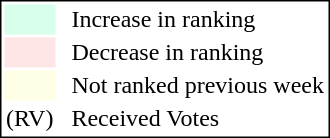<table style="border:1px solid black;">
<tr>
<td style="background:#D8FFEB; width:20px;"></td>
<td> </td>
<td>Increase in ranking</td>
</tr>
<tr>
<td style="background:#FFE6E6; width:20px;"></td>
<td> </td>
<td>Decrease in ranking</td>
</tr>
<tr>
<td style="background:#FFFFE6; width:20px;"></td>
<td> </td>
<td>Not ranked previous week</td>
</tr>
<tr>
<td>(RV)</td>
<td> </td>
<td>Received Votes</td>
</tr>
</table>
